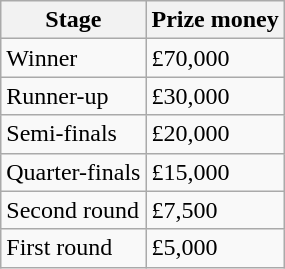<table class="wikitable">
<tr>
<th>Stage</th>
<th>Prize money</th>
</tr>
<tr>
<td>Winner</td>
<td>£70,000</td>
</tr>
<tr>
<td>Runner-up</td>
<td>£30,000</td>
</tr>
<tr>
<td>Semi-finals</td>
<td>£20,000</td>
</tr>
<tr>
<td>Quarter-finals</td>
<td>£15,000</td>
</tr>
<tr>
<td>Second round</td>
<td>£7,500</td>
</tr>
<tr>
<td>First round</td>
<td>£5,000</td>
</tr>
</table>
